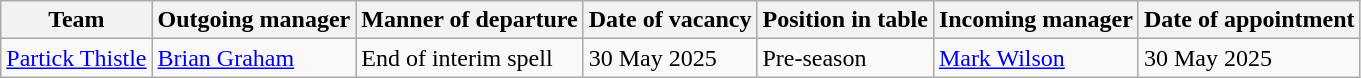<table class="wikitable sortable">
<tr>
<th>Team</th>
<th>Outgoing manager</th>
<th>Manner of departure</th>
<th>Date of vacancy</th>
<th>Position in table</th>
<th>Incoming manager</th>
<th>Date of appointment</th>
</tr>
<tr>
<td rowspan="2"><a href='#'>Partick Thistle</a></td>
<td> <a href='#'>Brian Graham</a></td>
<td>End of interim spell</td>
<td>30 May 2025</td>
<td>Pre-season</td>
<td> <a href='#'>Mark Wilson</a></td>
<td>30 May 2025</td>
</tr>
</table>
